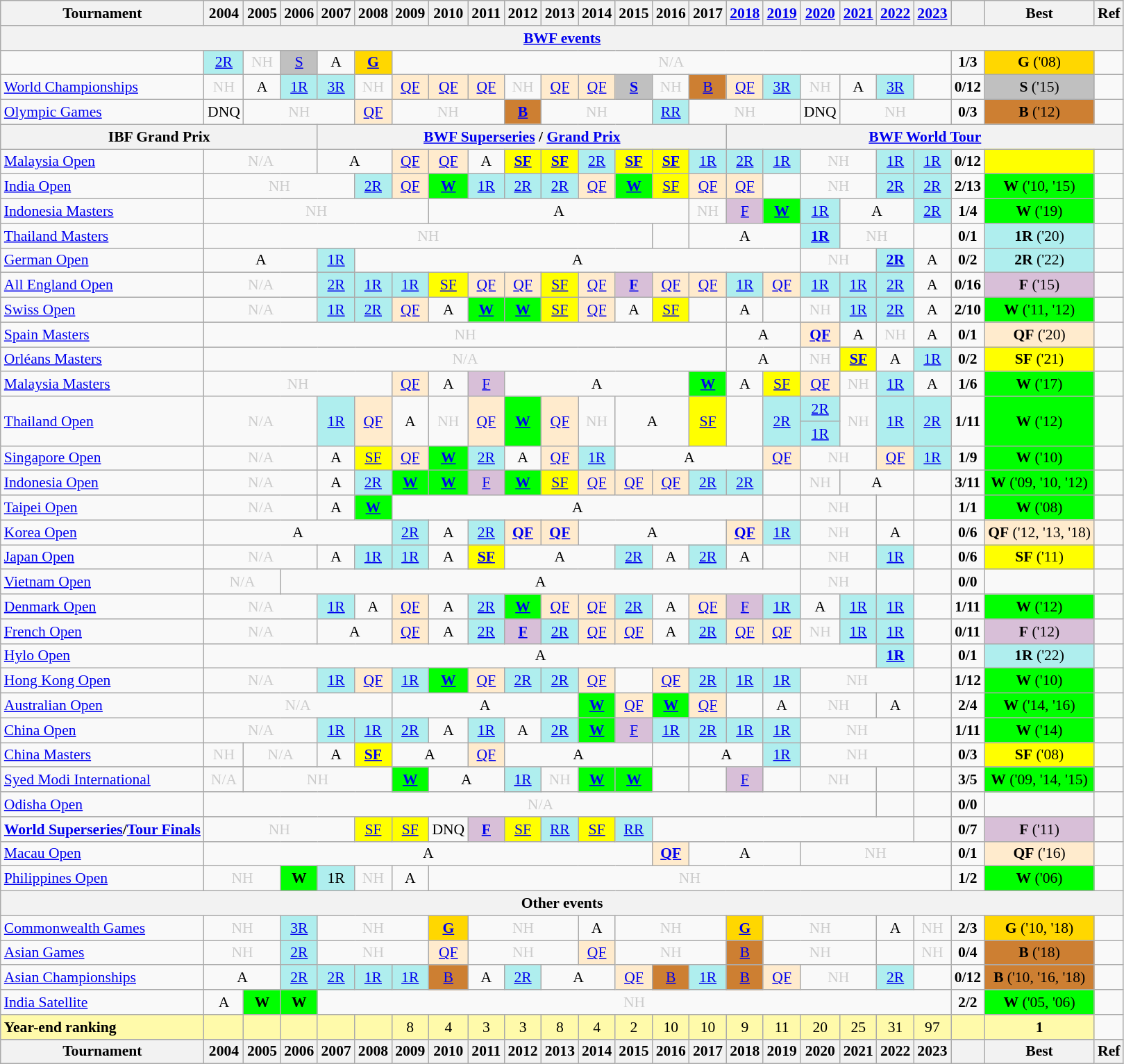<table class="wikitable" style="font-size: 90%; text-align:center">
<tr>
<th>Tournament</th>
<th>2004</th>
<th>2005</th>
<th>2006</th>
<th>2007</th>
<th>2008</th>
<th>2009</th>
<th>2010</th>
<th>2011</th>
<th>2012</th>
<th>2013</th>
<th>2014</th>
<th>2015</th>
<th>2016</th>
<th>2017</th>
<th><a href='#'>2018</a></th>
<th><a href='#'>2019</a></th>
<th><a href='#'>2020</a></th>
<th><a href='#'>2021</a></th>
<th><a href='#'>2022</a></th>
<th><a href='#'>2023</a></th>
<th></th>
<th>Best</th>
<th>Ref</th>
</tr>
<tr>
<th colspan="24"><a href='#'>BWF events</a></th>
</tr>
<tr>
<td align=left></td>
<td bgcolor="#afeeee" 2004;><a href='#'>2R</a></td>
<td 2005; style=color:#ccc>NH</td>
<td 2006; bgcolor="silver"><a href='#'>S</a></td>
<td 2007;>A</td>
<td 2008; bgcolor=gold><a href='#'><strong>G</strong></a></td>
<td 2009; colspan=15 style=color:#ccc>N/A</td>
<td SR;><strong>1/3</strong></td>
<td Best; bgcolor=gold><strong>G</strong> ('08)</td>
<td></td>
</tr>
<tr>
<td align=left><a href='#'>World Championships</a></td>
<td 2004; style=color:#ccc>NH</td>
<td 2005;>A</td>
<td bgcolor="#afeeee" 2006;><a href='#'>1R</a></td>
<td bgcolor="#afeeee" 2007;><a href='#'>3R</a></td>
<td 2008; style=color:#ccc>NH</td>
<td bgcolor="#ffebcd" 2009;><a href='#'>QF</a></td>
<td bgcolor="#ffebcd" 2010;><a href='#'>QF</a></td>
<td bgcolor="#ffebcd" 2011;><a href='#'>QF</a></td>
<td 2012; style=color:#ccc>NH</td>
<td bgcolor="#ffebcd" 2013;><a href='#'>QF</a></td>
<td bgcolor="#ffebcd" 2014;><a href='#'>QF</a></td>
<td bgcolor="silver"  2015;><a href='#'><strong>S</strong></a></td>
<td 2016; style=color:#ccc>NH</td>
<td bgcolor="#cd7f32" 2017;><a href='#'>B</a></td>
<td bgcolor="#ffebcd" 2018;><a href='#'>QF</a></td>
<td bgcolor="#afeeee" 2020;><a href='#'>3R</a></td>
<td 2020; style=color:#ccc>NH</td>
<td 2021;>A</td>
<td 2022; bgcolor="#afeeee"><a href='#'>3R</a></td>
<td 2023;></td>
<td SR;><strong>0/12</strong></td>
<td Best; bgcolor="silver"><strong>S</strong> ('15)</td>
<td></td>
</tr>
<tr>
<td align=left><a href='#'>Olympic Games</a></td>
<td 2007;>DNQ</td>
<td colspan=3 style=color:#ccc>NH</td>
<td bgcolor="#ffebcd" 2008;><a href='#'>QF</a></td>
<td colspan=3 style=color:#ccc>NH</td>
<td bgcolor="#cd7f32" 2012;><a href='#'><strong>B</strong></a></td>
<td colspan=3 style=color:#ccc>NH</td>
<td 2016; bgcolor="#afeeee"><a href='#'>RR</a></td>
<td colspan=3 style=color:#ccc>NH</td>
<td 2020;>DNQ</td>
<td colspan=3 style=color:#ccc>NH</td>
<td SR;><strong>0/3</strong></td>
<td Best; bgcolor="#cd7f32"><strong>B</strong> ('12)</td>
<td></td>
</tr>
<tr>
<th ! colspan="4" style="text-align:center;">IBF Grand Prix</th>
<th ! colspan="11" style="text-align:center;"><a href='#'>BWF Superseries</a> / <a href='#'>Grand Prix</a></th>
<th ! colspan="9" style="text-align:center;"><a href='#'>BWF World Tour</a></th>
</tr>
<tr>
<td align=left><a href='#'>Malaysia Open</a></td>
<td 2004; colspan=3 style=color:#ccc>N/A</td>
<td 2007; colspan=2>A</td>
<td bgcolor="#ffebcd" 2009;><a href='#'>QF</a></td>
<td bgcolor="#ffebcd" 2010;><a href='#'>QF</a></td>
<td 2011;>A</td>
<td 2012; style="background:yellow;"><a href='#'><strong>SF</strong></a></td>
<td 2013; style="background:yellow;"><a href='#'><strong>SF</strong></a></td>
<td 2014; bgcolor="#afeeee"><a href='#'>2R</a></td>
<td 2015; style="background:yellow;"><a href='#'><strong>SF</strong></a></td>
<td 2016; bgcolor="yellow"><a href='#'><strong>SF</strong></a></td>
<td 2017; bgcolor="#afeeee"><a href='#'>1R</a></td>
<td 2018; bgcolor="#afeeee"><a href='#'>2R</a></td>
<td 2019; bgcolor="#afeeee"><a href='#'>1R</a></td>
<td 2020; colspan=2 style=color:#ccc>NH</td>
<td 2022; bgcolor="#afeeee"><a href='#'>1R</a></td>
<td 2023; bgcolor="#afeeee"><a href='#'>1R</a></td>
<td SR;><strong>0/12</strong></td>
<td Best; style="background:yellow;"></td>
</tr>
<tr>
<td align=left><a href='#'>India Open</a></td>
<td colspan="4" style="color:#ccc" 2004;>NH</td>
<td bgcolor="#afeeee" 2008;><a href='#'>2R</a></td>
<td bgcolor="#ffebcd" 2009;><a href='#'>QF</a></td>
<td bgcolor="lime" 2010;><a href='#'><strong>W</strong></a></td>
<td bgcolor="#afeeee" 2011;><a href='#'>1R</a></td>
<td bgcolor="#afeeee" 2012;><a href='#'>2R</a></td>
<td bgcolor="#afeeee" 2013;><a href='#'>2R</a></td>
<td bgcolor="#ffebcd" 2014;><a href='#'>QF</a></td>
<td bgcolor=lime 2015;><a href='#'><strong>W</strong></a></td>
<td 2016; style="background:yellow;"><a href='#'>SF</a></td>
<td 2017; bgcolor="#ffebcd"><a href='#'>QF</a></td>
<td 2018; bgcolor="#ffebcd"><a href='#'>QF</a></td>
<td 2019;><a href='#'></a></td>
<td 2020; colspan=2 style=color:#ccc>NH</td>
<td 2022; bgcolor="#afeeee"><a href='#'>2R</a></td>
<td 2023; bgcolor="#afeeee"><a href='#'>2R</a></td>
<td SR;><strong>2/13</strong></td>
<td Best; bgcolor=lime><strong>W</strong> ('10, '15)</td>
<td></td>
</tr>
<tr>
<td align=left><a href='#'>Indonesia Masters</a></td>
<td colspan=6 style=color:#ccc>NH</td>
<td colspan=7>A</td>
<td style=color:#ccc>NH</td>
<td 2018; bgcolor="#d8bfd8"><a href='#'>F</a></td>
<td 2019; bgcolor=lime><a href='#'><strong>W</strong></a></td>
<td 2020; bgcolor="#afeeee"><a href='#'>1R</a></td>
<td 2021; colspan="2">A</td>
<td 2023; bgcolor="#afeeee"><a href='#'>2R</a></td>
<td SR;><strong>1/4</strong></td>
<td Best; bgcolor=lime><strong>W</strong> ('19)</td>
<td></td>
</tr>
<tr>
<td align="left"><a href='#'>Thailand Masters</a></td>
<td colspan="12" style="color:#ccc" 2004;>NH</td>
<td 2016;><a href='#'></a></td>
<td 2017; colspan=3>A</td>
<td 2020; bgcolor="#afeeee"><a href='#'><strong>1R</strong></a></td>
<td 2021; colspan="2" style=color:#ccc>NH</td>
<td 2023;><a href='#'></a></td>
<td SR;><strong>0/1</strong></td>
<td Best; bgcolor="#afeeee"><strong>1R</strong> ('20)</td>
<td></td>
</tr>
<tr>
<td align="left"><a href='#'>German Open</a></td>
<td 2004; colspan=3>A</td>
<td 2007; bgcolor="#afeeee"><a href='#'>1R</a></td>
<td 2008; colspan=12>A</td>
<td 2020; colspan=2 style=color:#ccc>NH</td>
<td 2022; bgcolor="#afeeee"><a href='#'><strong>2R</strong></a></td>
<td 2023;>A</td>
<td SR;><strong>0/2</strong></td>
<td Best; bgcolor="#afeeee"><strong>2R</strong> ('22)</td>
<td></td>
</tr>
<tr>
<td align=left><a href='#'>All England Open</a></td>
<td 2004; colspan=3 style=color:#ccc>N/A</td>
<td bgcolor="#afeeee" 2007;><a href='#'>2R</a></td>
<td bgcolor="#afeeee" 2008;><a href='#'>1R</a></td>
<td bgcolor="#afeeee" 2009;><a href='#'>1R</a></td>
<td 2010; style="background:yellow;"><a href='#'>SF</a></td>
<td bgcolor="#ffebcd" 2011;><a href='#'>QF</a></td>
<td bgcolor="#ffebcd" 2012;><a href='#'>QF</a></td>
<td 2013; style="background:yellow;"><a href='#'>SF</a></td>
<td bgcolor="#ffebcd" 2014;><a href='#'>QF</a></td>
<td 2015; bgcolor="#d8bfd8"><a href='#'><strong>F</strong></a></td>
<td 2016; bgcolor="#ffebcd"><a href='#'>QF</a></td>
<td 2017; bgcolor="#ffebcd"><a href='#'>QF</a></td>
<td 2018; bgcolor="#afeeee"><a href='#'>1R</a></td>
<td 2019; bgcolor="#ffebcd"><a href='#'>QF</a></td>
<td 2020; bgcolor="#afeeee"><a href='#'>1R</a></td>
<td 2021; bgcolor="#afeeee"><a href='#'>1R</a></td>
<td 2022; bgcolor="#afeeee"><a href='#'>2R</a></td>
<td 2023;>A</td>
<td SR;><strong>0/16</strong></td>
<td Best; bgcolor="#d8bfd8"><strong>F</strong> ('15)</td>
<td></td>
</tr>
<tr>
<td align=left><a href='#'>Swiss Open</a></td>
<td 2004; colspan=3 style=color:#ccc>N/A</td>
<td bgcolor="#afeeee" 2007;><a href='#'>1R</a></td>
<td bgcolor="#afeeee" 2008;><a href='#'>2R</a></td>
<td bgcolor="#ffebcd" 2009;><a href='#'>QF</a></td>
<td 2010;>A</td>
<td bgcolor="lime" 2011;><a href='#'><strong>W</strong></a></td>
<td bgcolor="lime" 2012;><a href='#'><strong>W</strong></a></td>
<td style="background:yellow;" 2013;><a href='#'>SF</a></td>
<td bgcolor="#ffebcd" 2014;><a href='#'>QF</a></td>
<td 2015;>A</td>
<td bgcolor="yellow" 2016;><a href='#'>SF</a></td>
<td 2017;><a href='#'></a></td>
<td 2018;>A</td>
<td 2019;><a href='#'></a></td>
<td 2020; style=color:#ccc>NH</td>
<td 2021; bgcolor="#afeeee"><a href='#'>1R</a></td>
<td 2022; bgcolor="#afeeee"><a href='#'>2R</a></td>
<td 2023;>A</td>
<td SR;><strong>2/10</strong></td>
<td bgcolor="lime" Best;><strong>W</strong> ('11, '12)</td>
<td></td>
</tr>
<tr>
<td align="left"><a href='#'>Spain Masters</a></td>
<td colspan="14" style="color:#ccc" 2004;>NH</td>
<td 2018; colspan=2>A</td>
<td 2020; bgcolor="#ffebcd"><a href='#'><strong>QF</strong></a></td>
<td 2021;>A</td>
<td 2022; style="color:#ccc" 2004;>NH</td>
<td 2023;>A</td>
<td SR;><strong>0/1</strong></td>
<td Best; bgcolor="#ffebcd"><strong>QF</strong> ('20)</td>
<td></td>
</tr>
<tr>
<td align=left><a href='#'>Orléans Masters</a></td>
<td 2004; colspan=14 style=color:#ccc>N/A</td>
<td 2018; colspan=2>A</td>
<td 2020; style=color:#ccc>NH</td>
<td 2021; style="background:yellow;"><a href='#'><strong>SF</strong></a></td>
<td 2022;>A</td>
<td 2023; bgcolor="#afeeee"><a href='#'>1R</a></td>
<td SR;><strong>0/2</strong></td>
<td Best; style="background:yellow;"><strong>SF</strong> ('21)</td>
<td></td>
</tr>
<tr>
<td align="left"><a href='#'>Malaysia Masters</a></td>
<td 2004; colspan="5" style="color:#ccc">NH</td>
<td 2009; bgcolor="#ffebcd"><a href='#'>QF</a></td>
<td 2010;>A</td>
<td bgcolor="#d8bfd8" 2011;><a href='#'>F</a></td>
<td colspan="5" 2012;>A</td>
<td bgcolor="lime" 2017;><a href='#'><strong>W</strong></a></td>
<td 2018;>A</td>
<td 2019; style="background:yellow;"><a href='#'>SF</a></td>
<td 2020; bgcolor="#ffebcd"><a href='#'>QF</a></td>
<td 2021; style="color:#ccc">NH</td>
<td 2022; bgcolor="#afeeee"><a href='#'>1R</a></td>
<td 2023;>A</td>
<td SR;><strong>1/6</strong></td>
<td bgcolor="lime" Best;><strong>W</strong> ('17)</td>
<td></td>
</tr>
<tr>
<td rowspan=2 align="left"><a href='#'>Thailand Open</a></td>
<td 2004; rowspan=2 colspan="3" style=color:#ccc>N/A</td>
<td rowspan=2 bgcolor="#afeeee" 2007;><a href='#'>1R</a></td>
<td rowspan=2 bgcolor="#ffebcd" 2008;><a href='#'>QF</a></td>
<td rowspan=2 2009;>A</td>
<td rowspan=2 style="color:#ccc" 2010;>NH</td>
<td rowspan=2 bgcolor="#ffebcd" 2011;><a href='#'>QF</a></td>
<td rowspan=2 bgcolor="lime" 2012;><a href='#'><strong>W</strong></a></td>
<td rowspan=2 bgcolor="#ffebcd" 2013;><a href='#'>QF</a></td>
<td rowspan=2 style="color:#ccc" 2014;>NH</td>
<td rowspan=2 colspan="2" 2015;>A</td>
<td rowspan=2 2017; style="background:yellow;"><a href='#'>SF</a></td>
<td rowspan=2 2018;><a href='#'></a></td>
<td rowspan=2 2019; bgcolor="#afeeee"><a href='#'>2R</a></td>
<td 2020; bgcolor="#afeeee"><a href='#'>2R</a></td>
<td 2021; rowspan=2 style="color:#ccc">NH</td>
<td 2022; rowspan=2 bgcolor="#afeeee"><a href='#'>1R</a></td>
<td 2023; rowspan=2 bgcolor="#afeeee"><a href='#'>2R</a></td>
<td rowspan=2 SR;><strong>1/11</strong></td>
<td rowspan=2 bgcolor="lime" Best;><strong>W</strong> ('12)</td>
<td rowspan=2 Ref;></td>
</tr>
<tr>
<td 2020; bgcolor="#afeeee"><a href='#'>1R</a></td>
</tr>
<tr>
<td align=left><a href='#'>Singapore Open</a></td>
<td 2004; colspan=3 style=color:#ccc>N/A</td>
<td 2007;>A</td>
<td 2008; style="background:yellow;"><a href='#'>SF</a></td>
<td bgcolor="#ffebcd" 2009;><a href='#'>QF</a></td>
<td 2010; bgcolor=lime><a href='#'><strong>W</strong></a></td>
<td bgcolor="#afeeee" 2011;><a href='#'>2R</a></td>
<td 2012;>A</td>
<td bgcolor="#ffebcd" 2013;><a href='#'>QF</a></td>
<td bgcolor="#afeeee" 2014;><a href='#'>1R</a></td>
<td 2015; colspan=4>A</td>
<td 2019; bgcolor="#ffebcd"><a href='#'>QF</a></td>
<td 2020; colspan=2 style=color:#ccc>NH</td>
<td 2022; bgcolor="#ffebcd"><a href='#'>QF</a></td>
<td 2023; bgcolor="#afeeee"><a href='#'>1R</a></td>
<td SR;><strong>1/9</strong></td>
<td bgcolor=lime><strong>W</strong> ('10)</td>
<td></td>
</tr>
<tr>
<td align=left><a href='#'>Indonesia Open</a></td>
<td 2004; colspan=3 style=color:#ccc>N/A</td>
<td 2007;>A</td>
<td 2008; bgcolor="#afeeee"><a href='#'>2R</a></td>
<td 2009; bgcolor=lime><a href='#'><strong>W</strong></a></td>
<td 2010; bgcolor=lime><a href='#'><strong>W</strong></a></td>
<td 2011; bgcolor="#d8bfd8"><a href='#'>F</a></td>
<td 2012; bgcolor=lime><a href='#'><strong>W</strong></a></td>
<td 2013; style="background:yellow;"><a href='#'>SF</a></td>
<td 2014; bgcolor="#ffebcd"><a href='#'>QF</a></td>
<td 2015; bgcolor="#ffebcd"><a href='#'>QF</a></td>
<td 2016; bgcolor="#ffebcd"><a href='#'>QF</a></td>
<td 2017; bgcolor="#afeeee"><a href='#'>2R</a></td>
<td 2018; bgcolor="#afeeee"><a href='#'>2R</a></td>
<td 2019;><a href='#'></a></td>
<td 2020; style=color:#ccc>NH</td>
<td 2021; colspan="2">A</td>
<td 2023;></td>
<td SR;><strong>3/11</strong></td>
<td Best; bgcolor=lime><strong>W</strong> ('09, '10, '12)</td>
<td></td>
</tr>
<tr>
<td align="left"><a href='#'>Taipei Open</a></td>
<td 2004; colspan="3" style=color:#ccc>N/A</td>
<td colspan="1" 2007;>A</td>
<td bgcolor="lime" 2008;><a href='#'><strong>W</strong></a></td>
<td colspan="10" 2009;>A</td>
<td 2019;><a href='#'></a></td>
<td 2020; colspan=2 style=color:#ccc>NH</td>
<td 2022;><a href='#'></a></td>
<td 2023;></td>
<td SR;><strong>1/1</strong></td>
<td bgcolor="lime" Best;><strong>W</strong> ('08)</td>
<td></td>
</tr>
<tr>
<td align=left><a href='#'>Korea Open</a></td>
<td 2004; colspan=5>A</td>
<td bgcolor="#afeeee" 2009;><a href='#'>2R</a></td>
<td 2010;>A</td>
<td bgcolor="#afeeee" 2011;><a href='#'>2R</a></td>
<td bgcolor="#ffebcd" 2012;><a href='#'><strong>QF</strong></a></td>
<td bgcolor="#ffebcd" 2013;><a href='#'><strong>QF</strong></a></td>
<td 2014; colspan=4>A</td>
<td 2018; bgcolor="#ffebcd"><a href='#'><strong>QF</strong></a></td>
<td 2019; bgcolor="#afeeee"><a href='#'>1R</a></td>
<td 2020; colspan=2 style=color:#ccc>NH</td>
<td 2022;>A</td>
<td 2023;></td>
<td SR;><strong>0/6</strong></td>
<td bgcolor="#ffebcd" Best;><strong>QF</strong> ('12, '13, '18)</td>
<td></td>
</tr>
<tr>
<td align=left><a href='#'>Japan Open</a></td>
<td 2004; colspan=3 style=color:#ccc>N/A</td>
<td 2007;>A</td>
<td bgcolor="#afeeee" 2008;><a href='#'>1R</a></td>
<td bgcolor="#afeeee" 2009;><a href='#'>1R</a></td>
<td 2010;>A</td>
<td 2011; style="background:yellow;"><a href='#'><strong>SF</strong></a></td>
<td 2012; colspan=3>A</td>
<td bgcolor="#afeeee" 2015;><a href='#'>2R</a></td>
<td 2016;>A</td>
<td 2017; bgcolor="#afeeee"><a href='#'>2R</a></td>
<td 2018;>A</td>
<td 2019;><a href='#'></a></td>
<td 2020; colspan=2 style=color:#ccc>NH</td>
<td 2022; bgcolor="#afeeee"><a href='#'>1R</a></td>
<td 2023;></td>
<td SR;><strong>0/6</strong></td>
<td Best; style="background:yellow;"><strong>SF</strong> ('11)</td>
<td></td>
</tr>
<tr>
<td align=left><a href='#'>Vietnam Open</a></td>
<td 2004; colspan=2 style=color:#ccc>N/A</td>
<td colspan="14">A</td>
<td colspan="2" style=color:#ccc>NH</td>
<td 2022;><a href='#'></a></td>
<td 2023;></td>
<td SR;><strong>0/0</strong></td>
<td Best;></td>
<td></td>
</tr>
<tr>
<td align=left><a href='#'>Denmark Open</a></td>
<td 2004; colspan=3 style=color:#ccc>N/A</td>
<td bgcolor="#afeeee" 2007;><a href='#'>1R</a></td>
<td 2008;>A</td>
<td bgcolor="#ffebcd" 2009;><a href='#'>QF</a></td>
<td 2010;>A</td>
<td bgcolor="#afeeee" 2011;><a href='#'>2R</a></td>
<td 2012; bgcolor=lime><a href='#'><strong>W</strong></a></td>
<td bgcolor="#ffebcd" 2013;><a href='#'>QF</a></td>
<td bgcolor="#ffebcd" 2014;><a href='#'>QF</a></td>
<td bgcolor="#afeeee" 2015;><a href='#'>2R</a></td>
<td 2016; bgcolor="">A</td>
<td 2017; bgcolor="#ffebcd"><a href='#'>QF</a></td>
<td 2018; bgcolor="#d8bfd8"><a href='#'>F</a></td>
<td 2019; bgcolor="#afeeee"><a href='#'>1R</a></td>
<td 2020;>A</td>
<td 2021; bgcolor="#afeeee"><a href='#'>1R</a></td>
<td 2022; bgcolor="#afeeee"><a href='#'>1R</a></td>
<td 2023;></td>
<td SR;><strong>1/11</strong></td>
<td Best; bgcolor=lime><strong>W</strong> ('12)</td>
<td></td>
</tr>
<tr>
<td align=left><a href='#'>French Open</a></td>
<td 2004; colspan=3 style=color:#ccc>N/A</td>
<td 2007; colspan=2>A</td>
<td bgcolor="#ffebcd" 2009;><a href='#'>QF</a></td>
<td 2010;>A</td>
<td bgcolor="#afeeee" 2011;><a href='#'>2R</a></td>
<td 2012; bgcolor="#d8bfd8"><a href='#'><strong>F</strong></a></td>
<td bgcolor="#afeeee" 2013;><a href='#'>2R</a></td>
<td bgcolor="#ffebcd" 2014;><a href='#'>QF</a></td>
<td bgcolor="#ffebcd" 2015;><a href='#'>QF</a></td>
<td 2016; bgcolor="">A</td>
<td 2017; bgcolor="#afeeee"><a href='#'>2R</a></td>
<td 2018; bgcolor="#ffebcd"><a href='#'>QF</a></td>
<td 2019; bgcolor="#ffebcd"><a href='#'>QF</a></td>
<td 2020; style=color:#ccc>NH</td>
<td 2021; bgcolor="#afeeee"><a href='#'>1R</a></td>
<td 2022; bgcolor="#afeeee"><a href='#'>1R</a></td>
<td 2023;></td>
<td SR;><strong>0/11</strong></td>
<td Best; bgcolor="#d8bfd8"><strong>F</strong> ('12)</td>
<td></td>
</tr>
<tr>
<td align=left><a href='#'>Hylo Open</a></td>
<td colspan="18">A</td>
<td 2022; bgcolor="#afeeee"><strong><a href='#'>1R</a></strong></td>
<td 2023;></td>
<td SR;><strong>0/1</strong></td>
<td Best; bgcolor="#afeeee"><strong>1R</strong> ('22)</td>
<td></td>
</tr>
<tr>
<td align=left><a href='#'>Hong Kong Open</a></td>
<td 2004; colspan=3 style=color:#ccc>N/A</td>
<td bgcolor="#afeeee" 2007;><a href='#'>1R</a></td>
<td bgcolor="#ffebcd" 2008;><a href='#'>QF</a></td>
<td bgcolor="#afeeee" 2009;><a href='#'>1R</a></td>
<td 2010; bgcolor=lime><a href='#'><strong>W</strong></a></td>
<td bgcolor="#ffebcd" 2011;><a href='#'>QF</a></td>
<td bgcolor="#afeeee" 2012;><a href='#'>2R</a></td>
<td bgcolor="#afeeee" 2013;><a href='#'>2R</a></td>
<td bgcolor="#ffebcd" 2014;><a href='#'>QF</a></td>
<td 2015;><a href='#'></a></td>
<td 2016; bgcolor="#ffebcd"><a href='#'>QF</a></td>
<td 2017; bgcolor="#afeeee"><a href='#'>2R</a></td>
<td 2018; bgcolor="#afeeee"><a href='#'>1R</a></td>
<td 2019; bgcolor="#afeeee"><a href='#'>1R</a></td>
<td 2020; colspan="3" style=color:#ccc>NH</td>
<td 2023;></td>
<td SR;><strong>1/12</strong></td>
<td Best; bgcolor=lime><strong>W</strong> ('10)</td>
<td></td>
</tr>
<tr>
<td align=left><a href='#'>Australian Open</a></td>
<td 2004; colspan=5 style=color:#ccc>N/A</td>
<td 2009; colspan=5>A</td>
<td 2014; bgcolor=lime><a href='#'><strong>W</strong></a></td>
<td 2015; bgcolor="#ffebcd"><a href='#'>QF</a></td>
<td 2016; bgcolor=lime><a href='#'><strong>W</strong></a></td>
<td 2017; bgcolor="#ffebcd"><a href='#'>QF</a></td>
<td 2018;><a href='#'></a></td>
<td 2019;>A</td>
<td 2020; colspan=2 style=color:#ccc>NH</td>
<td 2022;>A</td>
<td 2023;></td>
<td SR;><strong>2/4</strong></td>
<td Best; bgcolor=lime><strong>W</strong> ('14, '16)</td>
<td></td>
</tr>
<tr>
<td align=left><a href='#'>China Open</a></td>
<td 2004; colspan=3 style=color:#ccc>N/A</td>
<td bgcolor="#afeeee" 2007;><a href='#'>1R</a></td>
<td bgcolor="#afeeee" 2008;><a href='#'>1R</a></td>
<td bgcolor="#afeeee" 2009;><a href='#'>2R</a></td>
<td 2010;>A</td>
<td bgcolor="#afeeee" 2011;><a href='#'>1R</a></td>
<td 2012;>A</td>
<td bgcolor="#afeeee" 2013;><a href='#'>2R</a></td>
<td 2014; bgcolor=lime><a href='#'><strong>W</strong></a></td>
<td 2015; bgcolor="#d8bfd8"><a href='#'>F</a></td>
<td 2016; bgcolor="#afeeee"><a href='#'>1R</a></td>
<td 2017; bgcolor="#afeeee"><a href='#'>2R</a></td>
<td 2018; bgcolor="#afeeee"><a href='#'>1R</a></td>
<td 2019; bgcolor="#afeeee"><a href='#'>1R</a></td>
<td 2020; colspan="3" style=color:#ccc>NH</td>
<td 2023;></td>
<td SR;><strong>1/11</strong></td>
<td Best; bgcolor=lime><strong>W</strong> ('14)</td>
<td></td>
</tr>
<tr>
<td align=left><a href='#'>China Masters</a></td>
<td 2004; style=color:#ccc>NH</td>
<td 2005; colspan=2 style=color:#ccc>N/A</td>
<td 2007;>A</td>
<td 2008; style="background:yellow;"><a href='#'><strong>SF</strong></a></td>
<td 2009; colspan=2>A</td>
<td bgcolor="#ffebcd" 2011;><a href='#'>QF</a></td>
<td 2012; colspan=4>A</td>
<td 2016;><a href='#'></a></td>
<td 2017; colspan=2>A</td>
<td 2019; bgcolor="#afeeee"><a href='#'>1R</a></td>
<td 2020; colspan="3" style=color:#ccc>NH</td>
<td 2023;></td>
<td SR;><strong>0/3</strong></td>
<td Best; style="background:yellow;"><strong>SF</strong> ('08)</td>
<td></td>
</tr>
<tr>
<td align="left"><a href='#'>Syed Modi International</a></td>
<td 2004; style=color:#ccc>N/A</td>
<td colspan="4" style="color:#ccc" 2005;>NH</td>
<td bgcolor="lime" 2009;><a href='#'><strong>W</strong></a></td>
<td colspan="2" 2010;>A</td>
<td bgcolor="#afeeee" 2012;><a href='#'>1R</a></td>
<td style="color:#ccc" 2013;>NH</td>
<td bgcolor="lime" 2014;><a href='#'><strong>W</strong></a></td>
<td bgcolor="lime" 2015;><a href='#'><strong>W</strong></a></td>
<td 2016;><a href='#'></a></td>
<td 2017;><a href='#'></a></td>
<td 2018; bgcolor="#d8bfd8"><a href='#'>F</a></td>
<td 2019;><a href='#'></a></td>
<td 2020; colspan=2 style=color:#ccc>NH</td>
<td 2022;><a href='#'></a></td>
<td 2023;></td>
<td SR;><strong>3/5</strong></td>
<td bgcolor="lime" Best;><strong>W</strong> ('09, '14, '15)</td>
<td></td>
</tr>
<tr>
<td align="left"><a href='#'>Odisha Open</a></td>
<td 2004; colspan="18" style=color:#ccc>N/A</td>
<td 2022;><a href='#'></a></td>
<td 2023;></td>
<td SR;><strong>0/0</strong></td>
<td Best;></td>
<td></td>
</tr>
<tr>
<td align=left><strong><a href='#'>World Superseries</a>/<a href='#'>Tour Finals</a></strong></td>
<td 2004; colspan=4 style=color:#ccc>NH</td>
<td 2008; style="background:yellow;"><a href='#'>SF</a></td>
<td 2009; style="background:yellow;"><a href='#'>SF</a></td>
<td 2010;>DNQ</td>
<td 2011; bgcolor="#d8bfd8"><a href='#'><strong>F</strong></a></td>
<td 2012; style="background:yellow;"><a href='#'>SF</a></td>
<td 2013; bgcolor="#afeeee"><a href='#'>RR</a></td>
<td 2014; style="background:yellow;"><a href='#'>SF</a></td>
<td 2015; bgcolor="#afeeee"><a href='#'>RR</a></td>
<td 2016; colspan=7></td>
<td 2023;></td>
<td SR;><strong>0/7</strong></td>
<td Best; bgcolor="#d8bfd8"><strong>F</strong> ('11)</td>
<td></td>
</tr>
<tr>
<td align="left"><a href='#'>Macau Open</a></td>
<td colspan="12">A</td>
<td bgcolor="#ffebcd" 2016;><a href='#'><strong>QF</strong></a></td>
<td colspan="3">A</td>
<td 2020; colspan="4" style=color:#ccc>NH</td>
<td SR;><strong>0/1</strong></td>
<td bgcolor="#ffebcd" Best;><strong>QF</strong> ('16)</td>
<td></td>
</tr>
<tr>
<td align="left"><a href='#'>Philippines Open</a></td>
<td colspan="2" style="color:#ccc" 2004;>NH</td>
<td bgcolor="lime" 2006;><strong>W</strong></td>
<td bgcolor="#afeeee" 2007;>1R</td>
<td colspan="1" style="color:#ccc" 2008;>NH</td>
<td colspan="1" 2009;>A</td>
<td colspan="14" style="color:#ccc" 2010;>NH</td>
<td SR;><strong>1/2</strong></td>
<td bgcolor="lime" Best;><strong>W</strong> ('06)</td>
<td></td>
</tr>
<tr>
<th colspan="24" style="text-align:center;">Other events</th>
</tr>
<tr>
<td align="left"><a href='#'>Commonwealth Games</a></td>
<td colspan="2" style="color:#ccc" 2004;>NH</td>
<td bgcolor="#afeeee" 2006;><a href='#'>3R</a></td>
<td colspan="3" style="color:#ccc" 2007;>NH</td>
<td bgcolor="gold" 2010;><strong><a href='#'>G</a></strong></td>
<td colspan="3" style="color:#ccc" 2011;>NH</td>
<td colspan="1" 2014;>A</td>
<td colspan="3" style="color:#ccc" 2015;>NH</td>
<td 2018; bgcolor="gold"><strong><a href='#'>G</a></strong></td>
<td colspan="3" style="color:#ccc" 2019;>NH</td>
<td 2022;>A</td>
<td colspan="1" style="color:#ccc" 2019;>NH</td>
<td SR;><strong>2/3</strong></td>
<td bgcolor="gold" Best;><strong>G</strong> ('10, '18)</td>
<td></td>
</tr>
<tr>
<td align="left"><a href='#'>Asian Games</a></td>
<td colspan="2" style="color:#ccc" 2004;>NH</td>
<td bgcolor="#afeeee" 2006;><a href='#'>2R</a></td>
<td colspan="3" style="color:#ccc" 2007;>NH</td>
<td bgcolor="#ffebcd" 2010;><a href='#'>QF</a></td>
<td colspan="3" style="color:#ccc" 2011;>NH</td>
<td bgcolor="#ffebcd" 2014;><a href='#'>QF</a></td>
<td colspan="3" style="color:#ccc" 2015;>NH</td>
<td 2018; bgcolor="#cd7f32"><a href='#'>B</a></td>
<td 2019; colspan="3" style="color:#ccc">NH</td>
<td 2022;></td>
<td 2023; colspan="1" style="color:#ccc">NH</td>
<td SR;><strong>0/4</strong></td>
<td bgcolor="#cd7f32" Best;><strong>B</strong> ('18)</td>
<td></td>
</tr>
<tr>
<td align="left"><a href='#'>Asian Championships</a></td>
<td colspan="2" 2004;>A</td>
<td bgcolor="#afeeee" 2006;><a href='#'>2R</a></td>
<td bgcolor="#afeeee" 2007;><a href='#'>2R</a></td>
<td bgcolor="#afeeee" 2008;><a href='#'>1R</a></td>
<td bgcolor="#afeeee" 2009;><a href='#'>1R</a></td>
<td bgcolor="#cd7f32" 2010;><a href='#'>B</a></td>
<td colspan="1" 2011;>A</td>
<td bgcolor="#afeeee" 2012;><a href='#'>2R</a></td>
<td colspan="2" 2013;>A</td>
<td bgcolor="#ffebcd" 2015;><a href='#'>QF</a></td>
<td bgcolor="#cd7f32" 2016;><a href='#'>B</a></td>
<td 2017; bgcolor="#afeeee"><a href='#'>1R</a></td>
<td 2018; bgcolor="#cd7f32"><a href='#'>B</a></td>
<td 2019; bgcolor="#ffebcd"><a href='#'>QF</a></td>
<td 2020; colspan="2" style=color:#ccc>NH</td>
<td 2022; bgcolor="#afeeee"><a href='#'>2R</a></td>
<td 2023;></td>
<td SR;><strong>0/12</strong></td>
<td bgcolor="#cd7f32" Best;><strong>B</strong> ('10, '16, '18)</td>
<td></td>
</tr>
<tr>
<td align="left"><a href='#'>India Satellite</a></td>
<td colspan="1" 2004;>A</td>
<td bgcolor="lime" 2005;><strong>W</strong></td>
<td bgcolor="lime" 2006;><strong>W</strong></td>
<td colspan="17" style="color:#ccc" 2010;>NH</td>
<td SR;><strong>2/2</strong></td>
<td bgcolor="lime" Best;><strong>W</strong> ('05, '06)</td>
<td></td>
</tr>
<tr style="background:#fffaaa;">
<td align=left><strong>Year-end ranking</strong></td>
<td 2004;></td>
<td 2005;></td>
<td 2006;></td>
<td 2007;></td>
<td 2008;></td>
<td 2009;>8</td>
<td 2010;>4</td>
<td 2011;>3</td>
<td 2012;>3</td>
<td 2013;>8</td>
<td 2014;>4</td>
<td 2015;>2</td>
<td 2016;>10</td>
<td 2017;>10</td>
<td 2018;>9</td>
<td 2019:>11</td>
<td 2020;>20</td>
<td 2021;>25</td>
<td 2022;>31</td>
<td 2023;>97</td>
<td></td>
<td Best;><strong>1</strong></td>
</tr>
<tr>
<th>Tournament</th>
<th>2004</th>
<th>2005</th>
<th>2006</th>
<th>2007</th>
<th>2008</th>
<th>2009</th>
<th>2010</th>
<th>2011</th>
<th>2012</th>
<th>2013</th>
<th>2014</th>
<th>2015</th>
<th>2016</th>
<th>2017</th>
<th>2018</th>
<th>2019</th>
<th>2020</th>
<th>2021</th>
<th>2022</th>
<th>2023</th>
<th></th>
<th>Best</th>
<th>Ref</th>
</tr>
</table>
